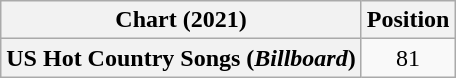<table class="wikitable plainrowheaders" style="text-align:center">
<tr>
<th>Chart (2021)</th>
<th>Position</th>
</tr>
<tr>
<th scope="row">US Hot Country Songs (<em>Billboard</em>)</th>
<td>81</td>
</tr>
</table>
